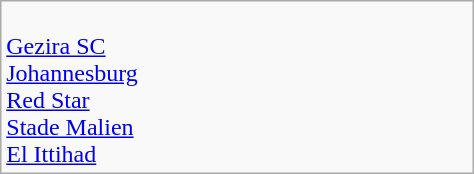<table class="wikitable" width=25%>
<tr>
<td><br> <a href='#'>Gezira SC</a><br>
 <a href='#'>Johannesburg</a><br>
 <a href='#'>Red Star</a><br>
 <a href='#'>Stade Malien</a><br>
 <a href='#'>El Ittihad</a></td>
</tr>
</table>
